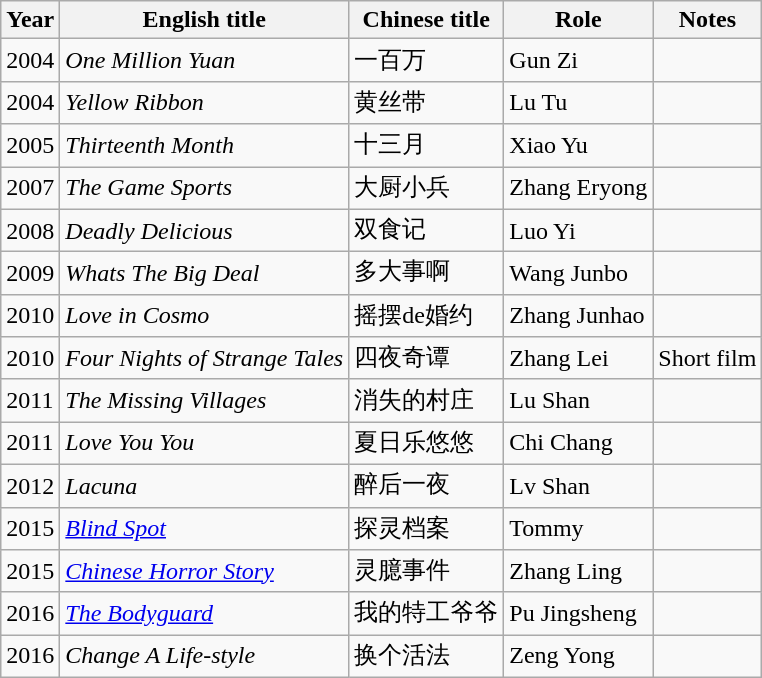<table class="wikitable sortable">
<tr>
<th>Year</th>
<th>English title</th>
<th>Chinese title</th>
<th>Role</th>
<th>Notes</th>
</tr>
<tr>
<td>2004</td>
<td><em>One Million Yuan</em></td>
<td>一百万</td>
<td>Gun Zi</td>
<td></td>
</tr>
<tr>
<td>2004</td>
<td><em>Yellow Ribbon</em></td>
<td>黄丝带</td>
<td>Lu Tu</td>
<td></td>
</tr>
<tr>
<td>2005</td>
<td><em>Thirteenth Month</em></td>
<td>十三月</td>
<td>Xiao Yu</td>
<td></td>
</tr>
<tr>
<td>2007</td>
<td><em>The Game Sports</em></td>
<td>大厨小兵</td>
<td>Zhang Eryong</td>
<td></td>
</tr>
<tr>
<td>2008</td>
<td><em>Deadly Delicious</em></td>
<td>双食记</td>
<td>Luo Yi</td>
<td></td>
</tr>
<tr>
<td>2009</td>
<td><em>Whats The Big Deal</em></td>
<td>多大事啊</td>
<td>Wang Junbo</td>
<td></td>
</tr>
<tr>
<td>2010</td>
<td><em>Love in Cosmo</em></td>
<td>摇摆de婚约</td>
<td>Zhang Junhao</td>
<td></td>
</tr>
<tr>
<td>2010</td>
<td><em>Four Nights of Strange Tales</em></td>
<td>四夜奇谭</td>
<td>Zhang Lei</td>
<td>Short film</td>
</tr>
<tr>
<td>2011</td>
<td><em>The Missing Villages</em></td>
<td>消失的村庄</td>
<td>Lu Shan</td>
<td></td>
</tr>
<tr>
<td>2011</td>
<td><em>Love You You</em></td>
<td>夏日乐悠悠</td>
<td>Chi Chang</td>
<td></td>
</tr>
<tr>
<td>2012</td>
<td><em>Lacuna</em></td>
<td>醉后一夜</td>
<td>Lv Shan</td>
<td></td>
</tr>
<tr>
<td>2015</td>
<td><em><a href='#'>Blind Spot</a></em></td>
<td>探灵档案</td>
<td>Tommy</td>
<td></td>
</tr>
<tr>
<td>2015</td>
<td><em><a href='#'>Chinese Horror Story</a></em></td>
<td>灵臆事件</td>
<td>Zhang Ling</td>
<td></td>
</tr>
<tr>
<td>2016</td>
<td><em><a href='#'>The Bodyguard</a></em></td>
<td>我的特工爷爷</td>
<td>Pu Jingsheng</td>
<td></td>
</tr>
<tr>
<td>2016</td>
<td><em>Change A Life-style</em></td>
<td>换个活法</td>
<td>Zeng Yong</td>
<td></td>
</tr>
</table>
